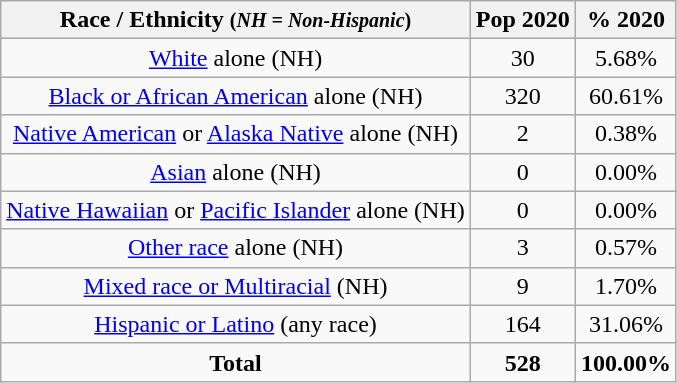<table class="wikitable" style="text-align:center;">
<tr>
<th>Race / Ethnicity <small>(<em>NH = Non-Hispanic</em>)</small></th>
<th>Pop 2020</th>
<th>% 2020</th>
</tr>
<tr>
<td><a href='#'>White</a> alone (NH)</td>
<td>30</td>
<td>5.68%</td>
</tr>
<tr>
<td><a href='#'>Black or African American</a> alone (NH)</td>
<td>320</td>
<td>60.61%</td>
</tr>
<tr>
<td><a href='#'>Native American</a> or <a href='#'>Alaska Native</a> alone (NH)</td>
<td>2 </td>
<td>0.38%</td>
</tr>
<tr>
<td><a href='#'>Asian</a> alone (NH)</td>
<td>0 </td>
<td>0.00%</td>
</tr>
<tr>
<td><a href='#'>Native Hawaiian</a> or <a href='#'>Pacific Islander</a> alone (NH)</td>
<td>0 </td>
<td>0.00%</td>
</tr>
<tr>
<td><a href='#'>Other race</a> alone (NH)</td>
<td>3</td>
<td>0.57%</td>
</tr>
<tr>
<td><a href='#'>Mixed race or Multiracial</a> (NH)</td>
<td>9</td>
<td>1.70%</td>
</tr>
<tr>
<td><a href='#'>Hispanic or Latino</a> (any race)</td>
<td>164</td>
<td>31.06%</td>
</tr>
<tr>
<td><strong>Total</strong></td>
<td><strong>528</strong></td>
<td><strong>100.00%</strong></td>
</tr>
</table>
